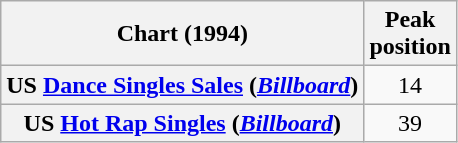<table class="wikitable sortable plainrowheaders" style="text-align:center">
<tr>
<th scope="col">Chart (1994)</th>
<th scope="col">Peak<br>position</th>
</tr>
<tr>
<th scope="row">US <a href='#'>Dance Singles Sales</a> (<em><a href='#'>Billboard</a></em>)</th>
<td>14</td>
</tr>
<tr>
<th scope="row">US <a href='#'>Hot Rap Singles</a> (<em><a href='#'>Billboard</a></em>)</th>
<td>39</td>
</tr>
</table>
